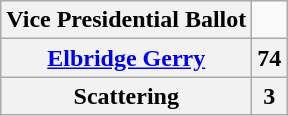<table class="wikitable" style="text-align:left">
<tr>
<th>Vice Presidential Ballot</th>
</tr>
<tr>
<th><a href='#'>Elbridge Gerry</a></th>
<th>74</th>
</tr>
<tr>
<th>Scattering</th>
<th>3</th>
</tr>
</table>
